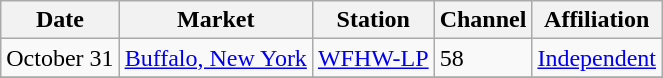<table class="wikitable">
<tr>
<th>Date</th>
<th>Market</th>
<th>Station</th>
<th>Channel</th>
<th>Affiliation</th>
</tr>
<tr>
<td>October 31</td>
<td><a href='#'>Buffalo, New York</a></td>
<td><a href='#'>WFHW-LP</a></td>
<td>58</td>
<td><a href='#'>Independent</a></td>
</tr>
<tr>
</tr>
</table>
